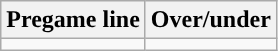<table class="wikitable">
<tr align="center">
<th>Pregame line</th>
<th>Over/under</th>
</tr>
<tr align="center">
<td></td>
<td></td>
</tr>
</table>
